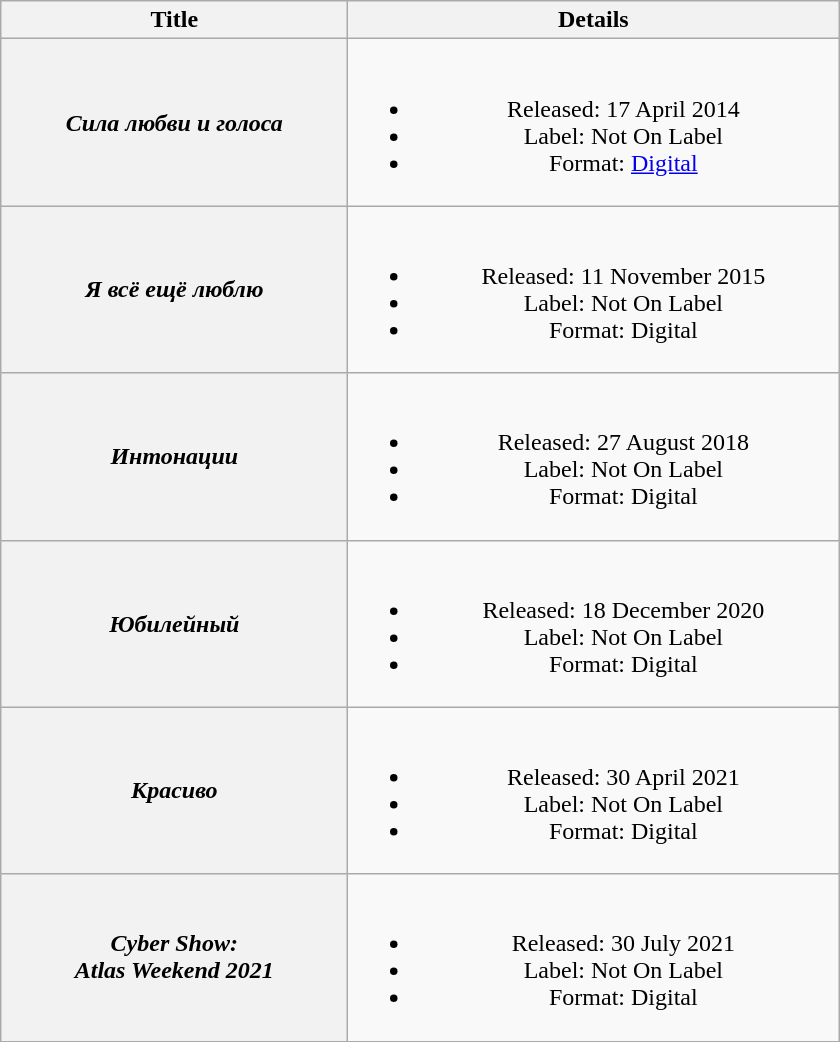<table class="wikitable plainrowheaders" style="text-align:center;">
<tr>
<th scope="col" style="width:14em;">Title</th>
<th scope="col" style="width:20em;">Details</th>
</tr>
<tr>
<th scope="row"><em>Сила любви и голоса</em></th>
<td><br><ul><li>Released: 17 April 2014</li><li>Label: Not On Label</li><li>Format: <a href='#'>Digital</a></li></ul></td>
</tr>
<tr>
<th scope="row"><em>Я всё ещё люблю</em></th>
<td><br><ul><li>Released: 11 November 2015</li><li>Label: Not On Label</li><li>Format: Digital</li></ul></td>
</tr>
<tr>
<th scope="row"><em>Интонации</em></th>
<td><br><ul><li>Released: 27 August 2018</li><li>Label: Not On Label</li><li>Format: Digital</li></ul></td>
</tr>
<tr>
<th scope="row"><em>Юбилейный</em></th>
<td><br><ul><li>Released: 18 December 2020</li><li>Label: Not On Label</li><li>Format: Digital</li></ul></td>
</tr>
<tr>
<th scope="row"><em>Красиво</em></th>
<td><br><ul><li>Released: 30 April 2021</li><li>Label: Not On Label</li><li>Format: Digital</li></ul></td>
</tr>
<tr>
<th scope="row"><em>Cyber Show:<br>Atlas Weekend 2021</em></th>
<td><br><ul><li>Released: 30 July 2021</li><li>Label: Not On Label</li><li>Format: Digital</li></ul></td>
</tr>
</table>
